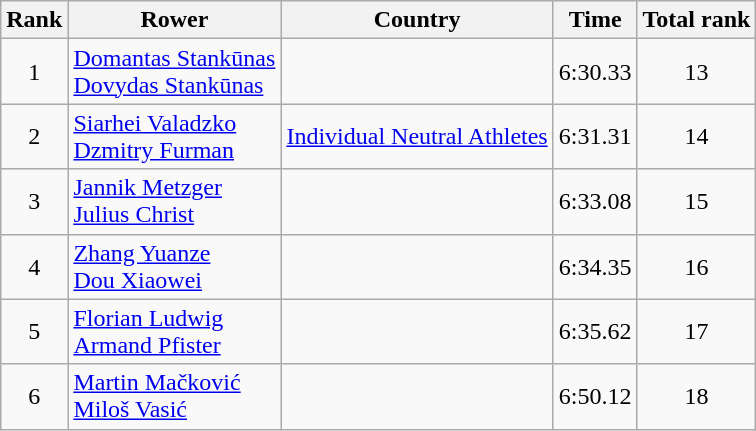<table class="wikitable" style="text-align:center">
<tr>
<th>Rank</th>
<th>Rower</th>
<th>Country</th>
<th>Time</th>
<th>Total rank</th>
</tr>
<tr>
<td>1</td>
<td align="left"><a href='#'>Domantas Stankūnas</a><br><a href='#'>Dovydas Stankūnas</a></td>
<td align="left"></td>
<td>6:30.33</td>
<td>13</td>
</tr>
<tr>
<td>2</td>
<td align="left"><a href='#'>Siarhei Valadzko</a><br><a href='#'>Dzmitry Furman</a></td>
<td align="left"><a href='#'>Individual Neutral Athletes</a></td>
<td>6:31.31</td>
<td>14</td>
</tr>
<tr>
<td>3</td>
<td align="left"><a href='#'>Jannik Metzger</a><br><a href='#'>Julius Christ</a></td>
<td align="left"></td>
<td>6:33.08</td>
<td>15</td>
</tr>
<tr>
<td>4</td>
<td align="left"><a href='#'>Zhang Yuanze</a><br><a href='#'>Dou Xiaowei</a></td>
<td align="left"></td>
<td>6:34.35</td>
<td>16</td>
</tr>
<tr>
<td>5</td>
<td align="left"><a href='#'>Florian Ludwig</a><br><a href='#'>Armand Pfister</a></td>
<td align="left"></td>
<td>6:35.62</td>
<td>17</td>
</tr>
<tr>
<td>6</td>
<td align="left"><a href='#'>Martin Mačković</a><br><a href='#'>Miloš Vasić</a></td>
<td align="left"></td>
<td>6:50.12</td>
<td>18</td>
</tr>
</table>
